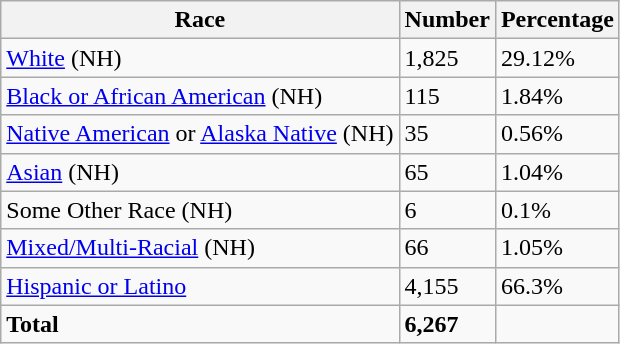<table class="wikitable">
<tr>
<th>Race</th>
<th>Number</th>
<th>Percentage</th>
</tr>
<tr>
<td><a href='#'>White</a> (NH)</td>
<td>1,825</td>
<td>29.12%</td>
</tr>
<tr>
<td><a href='#'>Black or African American</a> (NH)</td>
<td>115</td>
<td>1.84%</td>
</tr>
<tr>
<td><a href='#'>Native American</a> or <a href='#'>Alaska Native</a> (NH)</td>
<td>35</td>
<td>0.56%</td>
</tr>
<tr>
<td><a href='#'>Asian</a> (NH)</td>
<td>65</td>
<td>1.04%</td>
</tr>
<tr>
<td>Some Other Race (NH)</td>
<td>6</td>
<td>0.1%</td>
</tr>
<tr>
<td><a href='#'>Mixed/Multi-Racial</a> (NH)</td>
<td>66</td>
<td>1.05%</td>
</tr>
<tr>
<td><a href='#'>Hispanic or Latino</a></td>
<td>4,155</td>
<td>66.3%</td>
</tr>
<tr>
<td><strong>Total</strong></td>
<td><strong>6,267</strong></td>
<td></td>
</tr>
</table>
